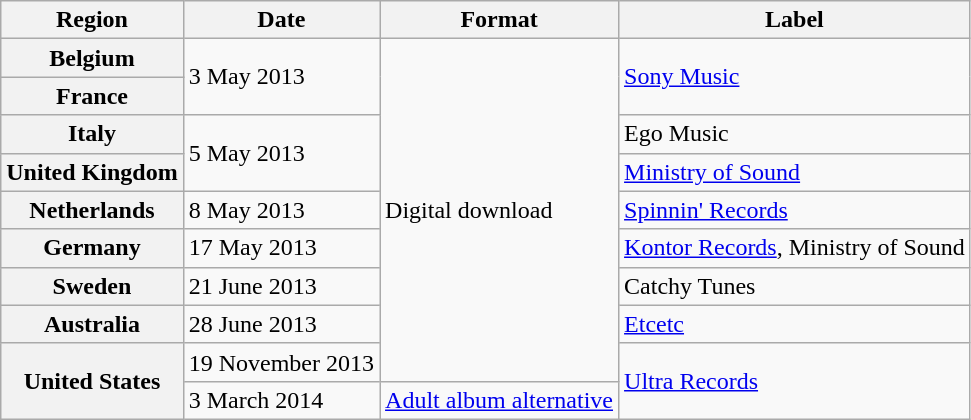<table class="wikitable plainrowheaders">
<tr>
<th scope="col">Region</th>
<th scope="col">Date</th>
<th scope="col">Format</th>
<th scope="col">Label</th>
</tr>
<tr>
<th scope="row">Belgium</th>
<td rowspan="2">3 May 2013</td>
<td rowspan="9">Digital download</td>
<td rowspan="2"><a href='#'>Sony Music</a></td>
</tr>
<tr>
<th scope="row">France</th>
</tr>
<tr>
<th scope="row">Italy</th>
<td rowspan="2">5 May 2013</td>
<td>Ego Music</td>
</tr>
<tr>
<th scope="row">United Kingdom</th>
<td><a href='#'>Ministry of Sound</a></td>
</tr>
<tr>
<th scope="row">Netherlands</th>
<td>8 May 2013</td>
<td><a href='#'>Spinnin' Records</a></td>
</tr>
<tr>
<th scope="row">Germany</th>
<td>17 May 2013</td>
<td><a href='#'>Kontor Records</a>, Ministry of Sound</td>
</tr>
<tr>
<th scope="row">Sweden</th>
<td>21 June 2013</td>
<td>Catchy Tunes</td>
</tr>
<tr>
<th scope="row">Australia</th>
<td>28 June 2013</td>
<td><a href='#'>Etcetc</a></td>
</tr>
<tr>
<th scope="row" rowspan="2">United States</th>
<td>19 November 2013</td>
<td rowspan="2"><a href='#'>Ultra Records</a></td>
</tr>
<tr>
<td>3 March 2014</td>
<td><a href='#'>Adult album alternative</a></td>
</tr>
</table>
